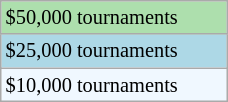<table class="wikitable"  style="font-size:85%; width:12%;">
<tr style="background:#addfad;">
<td>$50,000 tournaments</td>
</tr>
<tr style="background:lightblue;">
<td>$25,000 tournaments</td>
</tr>
<tr style="background:#f0f8ff;">
<td>$10,000 tournaments</td>
</tr>
</table>
